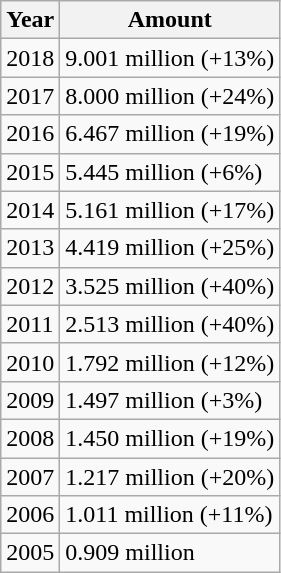<table class="wikitable">
<tr>
<th>Year</th>
<th>Amount</th>
</tr>
<tr>
<td>2018</td>
<td>9.001 million (+13%)</td>
</tr>
<tr>
<td>2017</td>
<td>8.000 million (+24%)</td>
</tr>
<tr>
<td>2016</td>
<td>6.467 million (+19%)</td>
</tr>
<tr>
<td>2015</td>
<td>5.445 million (+6%)</td>
</tr>
<tr>
<td>2014</td>
<td>5.161 million (+17%)</td>
</tr>
<tr>
<td>2013</td>
<td>4.419 million (+25%)</td>
</tr>
<tr>
<td>2012</td>
<td>3.525 million (+40%)</td>
</tr>
<tr>
<td>2011</td>
<td>2.513 million (+40%)</td>
</tr>
<tr>
<td>2010</td>
<td>1.792 million (+12%)</td>
</tr>
<tr>
<td>2009</td>
<td>1.497 million (+3%)</td>
</tr>
<tr>
<td>2008</td>
<td>1.450 million (+19%)</td>
</tr>
<tr>
<td>2007</td>
<td>1.217 million (+20%)</td>
</tr>
<tr>
<td>2006</td>
<td>1.011 million (+11%)</td>
</tr>
<tr>
<td>2005</td>
<td>0.909 million</td>
</tr>
</table>
